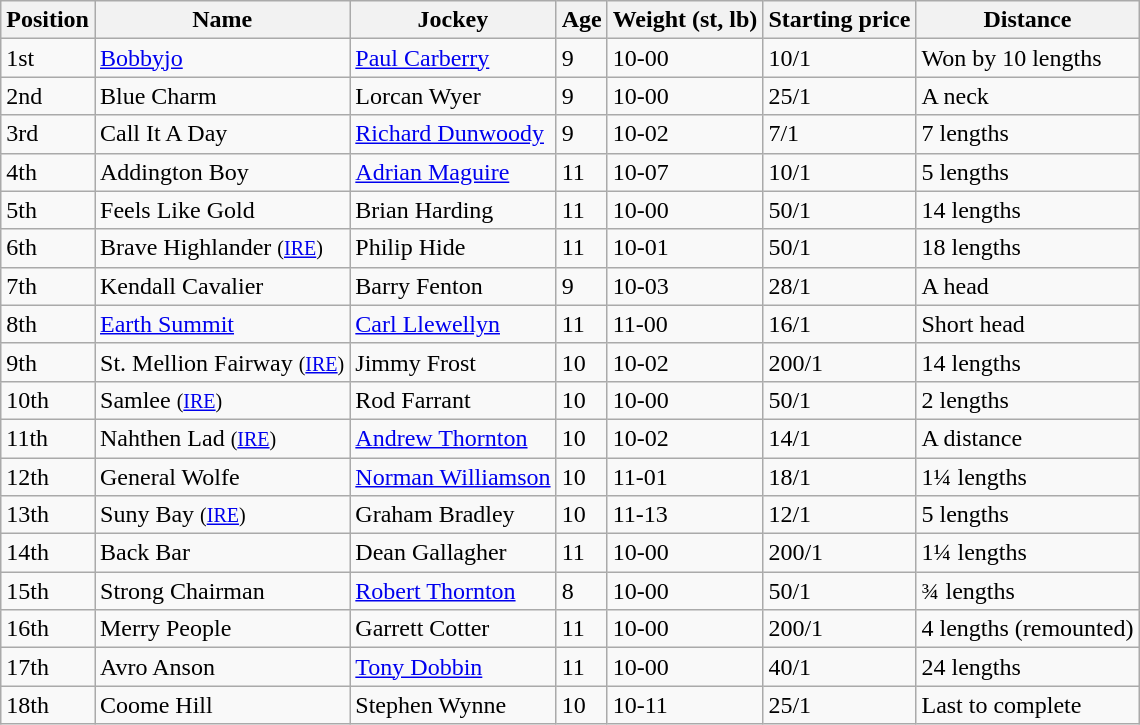<table class="wikitable sortable">
<tr>
<th>Position</th>
<th>Name</th>
<th>Jockey</th>
<th>Age</th>
<th>Weight (st, lb)</th>
<th>Starting price</th>
<th>Distance</th>
</tr>
<tr>
<td>1st</td>
<td><a href='#'>Bobbyjo</a></td>
<td><a href='#'>Paul Carberry</a></td>
<td>9</td>
<td>10-00</td>
<td>10/1</td>
<td>Won by 10 lengths</td>
</tr>
<tr>
<td>2nd</td>
<td>Blue Charm</td>
<td>Lorcan Wyer</td>
<td>9</td>
<td>10-00</td>
<td>25/1</td>
<td>A neck</td>
</tr>
<tr>
<td>3rd</td>
<td>Call It A Day</td>
<td><a href='#'>Richard Dunwoody</a></td>
<td>9</td>
<td>10-02</td>
<td>7/1</td>
<td>7 lengths</td>
</tr>
<tr>
<td>4th</td>
<td>Addington Boy</td>
<td><a href='#'>Adrian Maguire</a></td>
<td>11</td>
<td>10-07</td>
<td>10/1</td>
<td>5 lengths</td>
</tr>
<tr>
<td>5th</td>
<td>Feels Like Gold</td>
<td>Brian Harding</td>
<td>11</td>
<td>10-00</td>
<td>50/1</td>
<td>14 lengths</td>
</tr>
<tr>
<td>6th</td>
<td>Brave Highlander <small>(<a href='#'>IRE</a>)</small></td>
<td>Philip Hide</td>
<td>11</td>
<td>10-01</td>
<td>50/1</td>
<td>18 lengths</td>
</tr>
<tr>
<td>7th</td>
<td>Kendall Cavalier</td>
<td>Barry Fenton</td>
<td>9</td>
<td>10-03</td>
<td>28/1</td>
<td>A head</td>
</tr>
<tr>
<td>8th</td>
<td><a href='#'>Earth Summit</a></td>
<td><a href='#'>Carl Llewellyn</a></td>
<td>11</td>
<td>11-00</td>
<td>16/1</td>
<td>Short head</td>
</tr>
<tr>
<td>9th</td>
<td>St. Mellion Fairway <small>(<a href='#'>IRE</a>)</small></td>
<td>Jimmy Frost</td>
<td>10</td>
<td>10-02</td>
<td>200/1</td>
<td>14 lengths</td>
</tr>
<tr>
<td>10th</td>
<td>Samlee <small>(<a href='#'>IRE</a>)</small></td>
<td>Rod Farrant</td>
<td>10</td>
<td>10-00</td>
<td>50/1</td>
<td>2 lengths</td>
</tr>
<tr>
<td>11th</td>
<td>Nahthen Lad <small>(<a href='#'>IRE</a>)</small></td>
<td><a href='#'>Andrew Thornton</a></td>
<td>10</td>
<td>10-02</td>
<td>14/1</td>
<td>A distance</td>
</tr>
<tr>
<td>12th</td>
<td>General Wolfe</td>
<td><a href='#'>Norman Williamson</a></td>
<td>10</td>
<td>11-01</td>
<td>18/1</td>
<td>1¼ lengths</td>
</tr>
<tr>
<td>13th</td>
<td>Suny Bay <small>(<a href='#'>IRE</a>)</small></td>
<td>Graham Bradley</td>
<td>10</td>
<td>11-13</td>
<td>12/1</td>
<td>5 lengths</td>
</tr>
<tr>
<td>14th</td>
<td>Back Bar</td>
<td>Dean Gallagher</td>
<td>11</td>
<td>10-00</td>
<td>200/1</td>
<td>1¼ lengths</td>
</tr>
<tr>
<td>15th</td>
<td>Strong Chairman</td>
<td><a href='#'>Robert Thornton</a></td>
<td>8</td>
<td>10-00</td>
<td>50/1</td>
<td>¾ lengths</td>
</tr>
<tr>
<td>16th</td>
<td>Merry People</td>
<td>Garrett Cotter</td>
<td>11</td>
<td>10-00</td>
<td>200/1</td>
<td>4 lengths (remounted)</td>
</tr>
<tr>
<td>17th</td>
<td>Avro Anson</td>
<td><a href='#'>Tony Dobbin</a></td>
<td>11</td>
<td>10-00</td>
<td>40/1</td>
<td>24 lengths</td>
</tr>
<tr>
<td>18th</td>
<td>Coome Hill</td>
<td>Stephen Wynne</td>
<td>10</td>
<td>10-11</td>
<td>25/1</td>
<td>Last to complete</td>
</tr>
</table>
